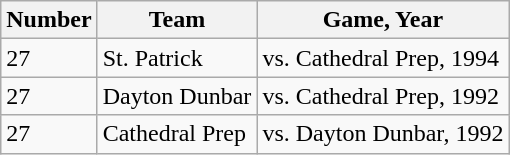<table class="wikitable">
<tr>
<th>Number</th>
<th>Team</th>
<th>Game, Year</th>
</tr>
<tr>
<td>27</td>
<td>St. Patrick</td>
<td>vs. Cathedral Prep, 1994</td>
</tr>
<tr>
<td>27</td>
<td>Dayton Dunbar</td>
<td>vs. Cathedral Prep, 1992</td>
</tr>
<tr>
<td>27</td>
<td>Cathedral Prep</td>
<td>vs. Dayton Dunbar, 1992</td>
</tr>
</table>
